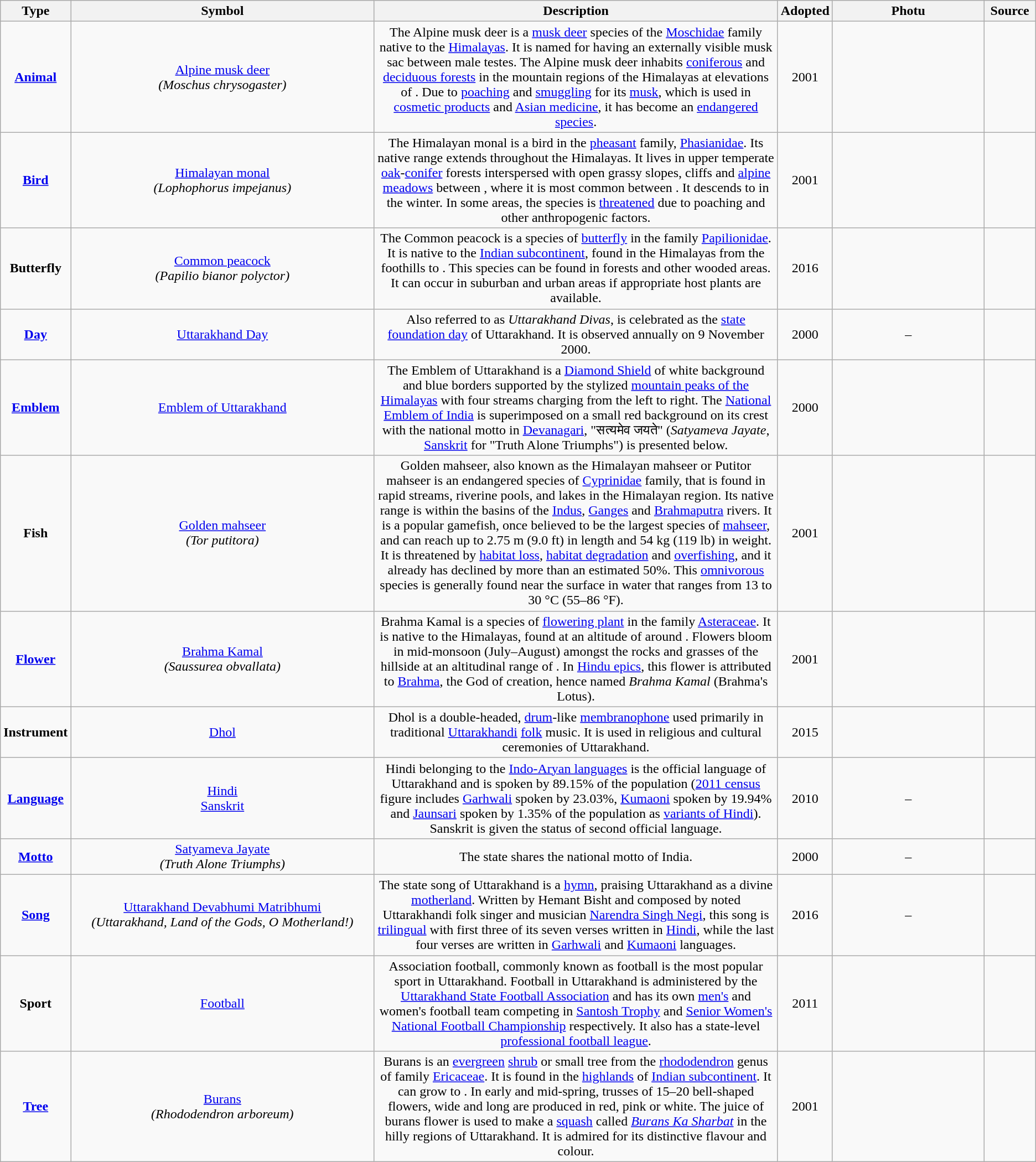<table class="wikitable sortable" style="text-align:center;">
<tr>
<th width=5%>Type</th>
<th width=30%>Symbol</th>
<th width=40% class=unsortable>Description</th>
<th width=5%>Adopted</th>
<th width=15% class=unsortable>Photu</th>
<th width=5%  class=unsortable>Source</th>
</tr>
<tr>
<td><strong><a href='#'>Animal</a></strong></td>
<td><a href='#'>Alpine musk deer</a><br><em>(Moschus chrysogaster)</em></td>
<td>The Alpine musk deer is a <a href='#'>musk deer</a> species of the <a href='#'>Moschidae</a> family native to  the <a href='#'>Himalayas</a>. It is named for having an externally visible musk sac between male testes. The Alpine musk deer inhabits <a href='#'>coniferous</a> and <a href='#'>deciduous forests</a> in the mountain regions of the Himalayas at elevations of . Due to <a href='#'>poaching</a> and <a href='#'>smuggling</a> for its <a href='#'>musk</a>, which is used in <a href='#'>cosmetic products</a> and <a href='#'>Asian medicine</a>, it has become an <a href='#'>endangered species</a>.</td>
<td>2001</td>
<td></td>
<td></td>
</tr>
<tr>
<td><strong><a href='#'>Bird</a></strong></td>
<td><a href='#'>Himalayan monal</a><br><em>(Lophophorus impejanus)</em></td>
<td>The Himalayan monal is a bird in the <a href='#'>pheasant</a> family, <a href='#'>Phasianidae</a>. Its native range extends throughout the Himalayas. It lives in upper temperate <a href='#'>oak</a>-<a href='#'>conifer</a> forests interspersed with open grassy slopes, cliffs and <a href='#'>alpine meadows</a> between , where it is most common between . It descends to  in the winter. In some areas, the species is <a href='#'>threatened</a> due to poaching and other anthropogenic factors.</td>
<td>2001</td>
<td></td>
<td></td>
</tr>
<tr>
<td><strong>Butterfly</strong></td>
<td><a href='#'>Common peacock</a><br><em>(Papilio bianor polyctor)</em></td>
<td>The Common peacock is a species of <a href='#'>butterfly</a> in the family <a href='#'>Papilionidae</a>. It is native to the <a href='#'>Indian subcontinent</a>, found in the Himalayas from the foothills to . This species can be found in forests and other wooded areas. It can occur in suburban and urban areas if appropriate host plants are available.</td>
<td>2016</td>
<td></td>
<td></td>
</tr>
<tr>
<td><strong><a href='#'>Day</a></strong></td>
<td><a href='#'>Uttarakhand Day</a></td>
<td>Also referred to as <em>Uttarakhand Divas</em>, is celebrated as the <a href='#'>state</a> <a href='#'>foundation day</a> of Uttarakhand. It is observed annually on 9 November 2000.</td>
<td>2000</td>
<td>–</td>
<td></td>
</tr>
<tr>
<td><strong><a href='#'>Emblem</a></strong></td>
<td><a href='#'>Emblem of Uttarakhand</a></td>
<td>The Emblem of Uttarakhand is a <a href='#'>Diamond Shield</a> of white background and blue borders supported by the stylized <a href='#'>mountain peaks of the Himalayas</a> with four streams charging from the left to right. The <a href='#'>National Emblem of India</a> is superimposed on a small red background on its crest with the national motto in <a href='#'>Devanagari</a>, "सत्यमेव जयते" (<em>Satyameva Jayate</em>, <a href='#'>Sanskrit</a> for "Truth Alone Triumphs") is presented below.</td>
<td>2000</td>
<td></td>
<td></td>
</tr>
<tr>
<td><strong>Fish</strong></td>
<td><a href='#'>Golden mahseer</a><br><em>(Tor putitora)</em></td>
<td>Golden mahseer, also known as the Himalayan mahseer or Putitor mahseer is an endangered species of <a href='#'>Cyprinidae</a> family, that is found in rapid streams, riverine pools, and lakes in the Himalayan region. Its native range is within the basins of the <a href='#'>Indus</a>, <a href='#'>Ganges</a> and <a href='#'>Brahmaputra</a> rivers. It is a popular gamefish, once believed to be the largest species of <a href='#'>mahseer</a>, and can reach up to 2.75 m (9.0 ft) in length and 54 kg (119 lb) in weight. It is threatened by <a href='#'>habitat loss</a>, <a href='#'>habitat degradation</a> and <a href='#'>overfishing</a>, and it already has declined by more than an estimated 50%. This <a href='#'>omnivorous</a> species is generally found near the surface in water that ranges from 13 to 30 °C (55–86 °F).</td>
<td>2001</td>
<td></td>
<td></td>
</tr>
<tr>
<td><strong><a href='#'>Flower</a></strong></td>
<td><a href='#'>Brahma Kamal</a><br><em>(Saussurea obvallata)</em></td>
<td>Brahma Kamal is a species of <a href='#'>flowering plant</a> in the family <a href='#'>Asteraceae</a>. It is native to the Himalayas, found at an altitude of around . Flowers bloom in mid-monsoon (July–August) amongst the rocks and grasses of the hillside at an altitudinal range of . In <a href='#'>Hindu epics</a>, this flower is attributed to <a href='#'>Brahma</a>, the God of creation, hence named <em>Brahma Kamal</em> (Brahma's Lotus).</td>
<td>2001</td>
<td></td>
<td></td>
</tr>
<tr>
<td><strong>Instrument</strong></td>
<td><a href='#'>Dhol</a></td>
<td>Dhol is a double-headed, <a href='#'>drum</a>-like <a href='#'>membranophone</a> used primarily in traditional <a href='#'>Uttarakhandi</a> <a href='#'>folk</a> music. It is used in religious and cultural ceremonies of Uttarakhand.</td>
<td>2015</td>
<td></td>
<td></td>
</tr>
<tr>
<td><strong><a href='#'>Language</a></strong></td>
<td><a href='#'>Hindi</a><br><a href='#'>Sanskrit</a></td>
<td>Hindi belonging to the <a href='#'>Indo-Aryan languages</a> is the official language of Uttarakhand and is spoken by 89.15% of the population (<a href='#'>2011 census</a> figure includes <a href='#'>Garhwali</a> spoken by 23.03%, <a href='#'>Kumaoni</a> spoken by 19.94% and <a href='#'>Jaunsari</a> spoken by 1.35% of the population as <a href='#'>variants of Hindi</a>). Sanskrit is given the status of second official language.</td>
<td>2010</td>
<td>–</td>
<td></td>
</tr>
<tr>
<td><strong><a href='#'>Motto</a></strong></td>
<td><a href='#'>Satyameva Jayate</a><br><em>(Truth Alone Triumphs)</em></td>
<td>The state shares the national motto of India.</td>
<td>2000</td>
<td>–</td>
<td></td>
</tr>
<tr>
<td><strong><a href='#'>Song</a></strong></td>
<td><a href='#'>Uttarakhand Devabhumi Matribhumi</a><br><em>(Uttarakhand, Land of the Gods, O Motherland!)</em></td>
<td>The state song of Uttarakhand is a <a href='#'>hymn</a>, praising Uttarakhand as a divine <a href='#'>motherland</a>. Written by Hemant Bisht and composed by noted Uttarakhandi folk singer and musician <a href='#'>Narendra Singh Negi</a>, this song is <a href='#'>trilingual</a> with first three of its seven verses written in <a href='#'>Hindi</a>, while the last four verses are written in <a href='#'>Garhwali</a> and <a href='#'>Kumaoni</a> languages.</td>
<td>2016</td>
<td>–</td>
<td></td>
</tr>
<tr>
<td><strong>Sport</strong></td>
<td><a href='#'>Football</a></td>
<td>Association football, commonly known as football is the most popular sport in Uttarakhand. Football in Uttarakhand is administered by the <a href='#'>Uttarakhand State Football Association</a> and has its own <a href='#'>men's</a> and women's football team competing in <a href='#'>Santosh Trophy</a> and <a href='#'>Senior Women's National Football Championship</a> respectively. It also has a state-level <a href='#'>professional football league</a>.</td>
<td>2011</td>
<td></td>
<td></td>
</tr>
<tr>
<td><strong><a href='#'>Tree</a></strong></td>
<td><a href='#'>Burans</a><br><em>(Rhododendron arboreum)</em></td>
<td>Burans is an <a href='#'>evergreen</a> <a href='#'>shrub</a> or small tree from the <a href='#'>rhododendron</a> genus of family <a href='#'>Ericaceae</a>. It is found in the <a href='#'>highlands</a> of <a href='#'>Indian subcontinent</a>. It can grow to . In early and mid-spring, trusses of 15–20 bell-shaped flowers,  wide and  long are produced in red, pink or white. The juice of burans flower is used to make a <a href='#'>squash</a> called <em><a href='#'>Burans Ka Sharbat</a></em> in the hilly regions of Uttarakhand. It is admired for its distinctive flavour and colour.</td>
<td>2001</td>
<td></td>
<td></td>
</tr>
</table>
